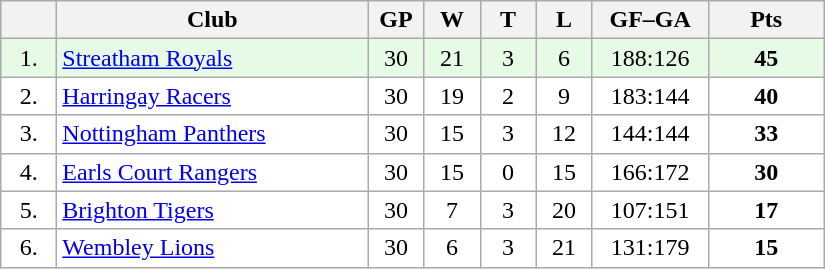<table class="wikitable">
<tr>
<th width="30"></th>
<th width="200">Club</th>
<th width="30">GP</th>
<th width="30">W</th>
<th width="30">T</th>
<th width="30">L</th>
<th width="70">GF–GA</th>
<th width="70">Pts</th>
</tr>
<tr bgcolor="#e6fae6" align="center">
<td>1.</td>
<td align="left"><a href='#'>Streatham Royals</a></td>
<td>30</td>
<td>21</td>
<td>3</td>
<td>6</td>
<td>188:126</td>
<td><strong>45</strong></td>
</tr>
<tr bgcolor="#FFFFFF" align="center">
<td>2.</td>
<td align="left"><a href='#'>Harringay Racers</a></td>
<td>30</td>
<td>19</td>
<td>2</td>
<td>9</td>
<td>183:144</td>
<td><strong>40</strong></td>
</tr>
<tr bgcolor="#FFFFFF" align="center">
<td>3.</td>
<td align="left"><a href='#'>Nottingham Panthers</a></td>
<td>30</td>
<td>15</td>
<td>3</td>
<td>12</td>
<td>144:144</td>
<td><strong>33</strong></td>
</tr>
<tr bgcolor="#FFFFFF" align="center">
<td>4.</td>
<td align="left"><a href='#'>Earls Court Rangers</a></td>
<td>30</td>
<td>15</td>
<td>0</td>
<td>15</td>
<td>166:172</td>
<td><strong>30</strong></td>
</tr>
<tr bgcolor="#FFFFFF" align="center">
<td>5.</td>
<td align="left"><a href='#'>Brighton Tigers</a></td>
<td>30</td>
<td>7</td>
<td>3</td>
<td>20</td>
<td>107:151</td>
<td><strong>17</strong></td>
</tr>
<tr bgcolor="#FFFFFF" align="center">
<td>6.</td>
<td align="left"><a href='#'>Wembley Lions</a></td>
<td>30</td>
<td>6</td>
<td>3</td>
<td>21</td>
<td>131:179</td>
<td><strong>15<em></td>
</tr>
</table>
